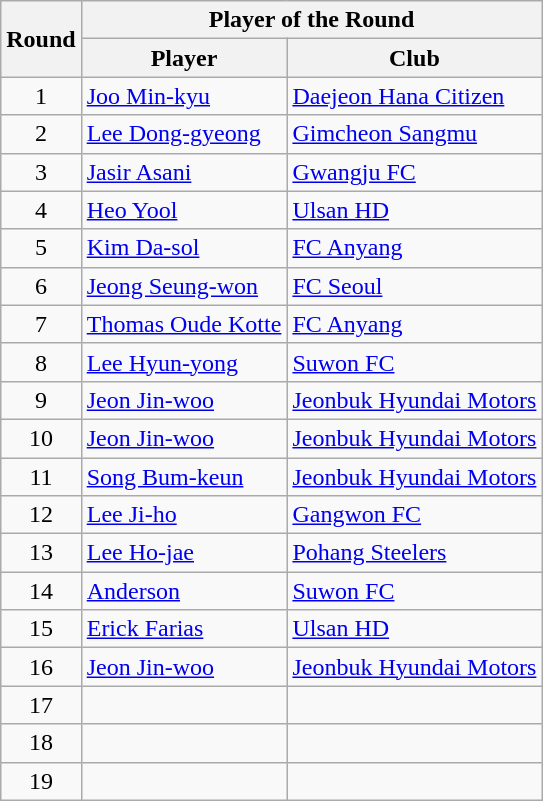<table class="wikitable">
<tr>
<th rowspan=2>Round</th>
<th colspan=2>Player of the Round</th>
</tr>
<tr>
<th>Player</th>
<th>Club</th>
</tr>
<tr>
<td align=center>1</td>
<td> <a href='#'>Joo Min-kyu</a></td>
<td><a href='#'>Daejeon Hana Citizen</a></td>
</tr>
<tr>
<td align=center>2</td>
<td> <a href='#'>Lee Dong-gyeong</a></td>
<td><a href='#'>Gimcheon Sangmu</a></td>
</tr>
<tr>
<td align=center>3</td>
<td> <a href='#'>Jasir Asani</a></td>
<td><a href='#'>Gwangju FC</a></td>
</tr>
<tr>
<td align=center>4</td>
<td> <a href='#'>Heo Yool</a></td>
<td><a href='#'>Ulsan HD</a></td>
</tr>
<tr>
<td align=center>5</td>
<td> <a href='#'>Kim Da-sol</a></td>
<td><a href='#'>FC Anyang</a></td>
</tr>
<tr>
<td align=center>6</td>
<td> <a href='#'>Jeong Seung-won</a></td>
<td><a href='#'>FC Seoul</a></td>
</tr>
<tr>
<td align=center>7</td>
<td> <a href='#'>Thomas Oude Kotte</a></td>
<td><a href='#'>FC Anyang</a></td>
</tr>
<tr>
<td align=center>8</td>
<td> <a href='#'>Lee Hyun-yong</a></td>
<td><a href='#'>Suwon FC</a></td>
</tr>
<tr>
<td align=center>9</td>
<td> <a href='#'>Jeon Jin-woo</a></td>
<td><a href='#'>Jeonbuk Hyundai Motors</a></td>
</tr>
<tr>
<td align=center>10</td>
<td> <a href='#'>Jeon Jin-woo</a></td>
<td><a href='#'>Jeonbuk Hyundai Motors</a></td>
</tr>
<tr>
<td align=center>11</td>
<td> <a href='#'>Song Bum-keun</a></td>
<td><a href='#'>Jeonbuk Hyundai Motors</a></td>
</tr>
<tr>
<td align=center>12</td>
<td> <a href='#'>Lee Ji-ho</a></td>
<td><a href='#'>Gangwon FC</a></td>
</tr>
<tr>
<td align=center>13</td>
<td> <a href='#'>Lee Ho-jae</a></td>
<td><a href='#'>Pohang Steelers</a></td>
</tr>
<tr>
<td align=center>14</td>
<td> <a href='#'>Anderson</a></td>
<td><a href='#'>Suwon FC</a></td>
</tr>
<tr>
<td align=center>15</td>
<td> <a href='#'>Erick Farias</a></td>
<td><a href='#'>Ulsan HD</a></td>
</tr>
<tr>
<td align=center>16</td>
<td> <a href='#'>Jeon Jin-woo</a></td>
<td><a href='#'>Jeonbuk Hyundai Motors</a></td>
</tr>
<tr>
<td align=center>17</td>
<td></td>
<td></td>
</tr>
<tr>
<td align=center>18</td>
<td></td>
<td></td>
</tr>
<tr>
<td align=center>19</td>
<td></td>
<td></td>
</tr>
</table>
